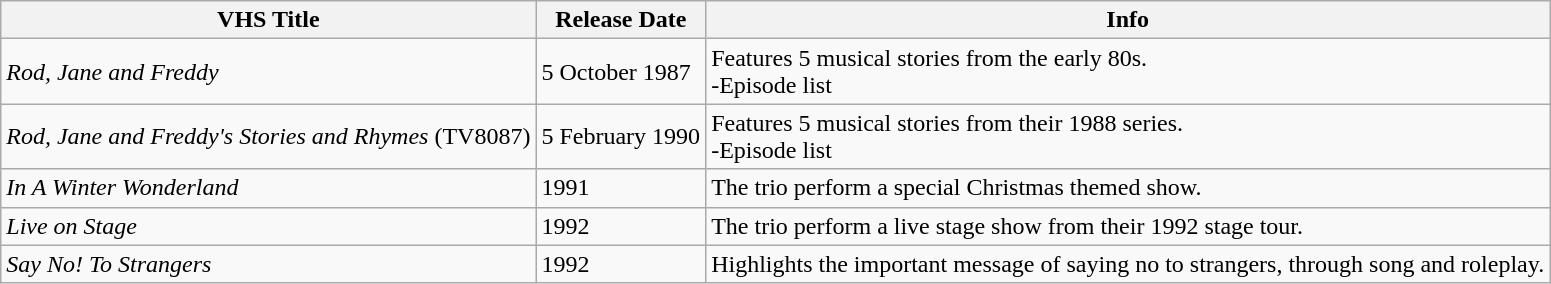<table class="wikitable">
<tr>
<th>VHS Title</th>
<th>Release Date</th>
<th>Info</th>
</tr>
<tr>
<td><em>Rod, Jane and Freddy</em></td>
<td>5 October 1987</td>
<td>Features 5 musical stories from the early 80s.<br>-Episode list</td>
</tr>
<tr>
<td><em>Rod, Jane and Freddy's Stories and Rhymes</em> (TV8087)</td>
<td>5 February 1990</td>
<td>Features 5 musical stories from their 1988 series.<br>-Episode list</td>
</tr>
<tr>
<td><em>In A Winter Wonderland</em></td>
<td>1991</td>
<td>The trio perform a special Christmas themed show.</td>
</tr>
<tr>
<td><em>Live on Stage</em></td>
<td>1992</td>
<td>The trio perform a live stage show from their 1992 stage tour.</td>
</tr>
<tr>
<td><em>Say No! To Strangers</em></td>
<td>1992</td>
<td>Highlights the important message of saying no to strangers, through song and roleplay.</td>
</tr>
</table>
